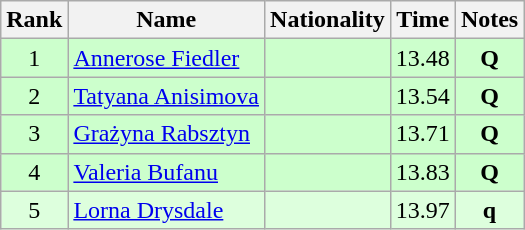<table class="wikitable sortable" style="text-align:center">
<tr>
<th>Rank</th>
<th>Name</th>
<th>Nationality</th>
<th>Time</th>
<th>Notes</th>
</tr>
<tr bgcolor=ccffcc>
<td>1</td>
<td align=left><a href='#'>Annerose Fiedler</a></td>
<td align=left></td>
<td>13.48</td>
<td><strong>Q</strong></td>
</tr>
<tr bgcolor=ccffcc>
<td>2</td>
<td align=left><a href='#'>Tatyana Anisimova</a></td>
<td align=left></td>
<td>13.54</td>
<td><strong>Q</strong></td>
</tr>
<tr bgcolor=ccffcc>
<td>3</td>
<td align=left><a href='#'>Grażyna Rabsztyn</a></td>
<td align=left></td>
<td>13.71</td>
<td><strong>Q</strong></td>
</tr>
<tr bgcolor=ccffcc>
<td>4</td>
<td align=left><a href='#'>Valeria Bufanu</a></td>
<td align=left></td>
<td>13.83</td>
<td><strong>Q</strong></td>
</tr>
<tr bgcolor=ddffdd>
<td>5</td>
<td align=left><a href='#'>Lorna Drysdale</a></td>
<td align=left></td>
<td>13.97</td>
<td><strong>q</strong></td>
</tr>
</table>
